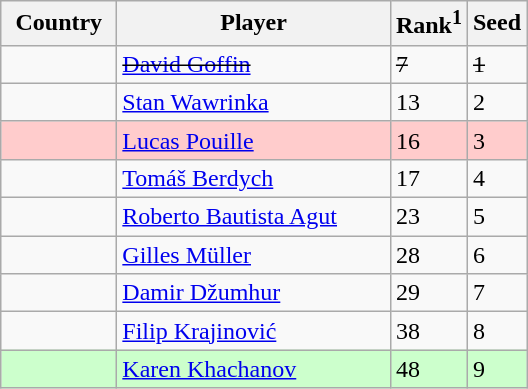<table class="sortable wikitable">
<tr>
<th width="70">Country</th>
<th width="175">Player</th>
<th>Rank<sup>1</sup></th>
<th>Seed</th>
</tr>
<tr>
<td><s></s></td>
<td><s><a href='#'>David Goffin</a></s></td>
<td><s>7</s></td>
<td><s>1</s></td>
</tr>
<tr>
<td></td>
<td><a href='#'>Stan Wawrinka</a></td>
<td>13</td>
<td>2</td>
</tr>
<tr style="background:#fcc;">
<td></td>
<td><a href='#'>Lucas Pouille</a></td>
<td>16</td>
<td>3</td>
</tr>
<tr>
<td></td>
<td><a href='#'>Tomáš Berdych</a></td>
<td>17</td>
<td>4</td>
</tr>
<tr>
<td></td>
<td><a href='#'>Roberto Bautista Agut</a></td>
<td>23</td>
<td>5</td>
</tr>
<tr>
<td></td>
<td><a href='#'>Gilles Müller</a></td>
<td>28</td>
<td>6</td>
</tr>
<tr>
<td></td>
<td><a href='#'>Damir Džumhur</a></td>
<td>29</td>
<td>7</td>
</tr>
<tr>
<td></td>
<td><a href='#'>Filip Krajinović</a></td>
<td>38</td>
<td>8</td>
</tr>
<tr style="background:#cfc;">
<td></td>
<td><a href='#'>Karen Khachanov</a></td>
<td>48</td>
<td>9</td>
</tr>
</table>
